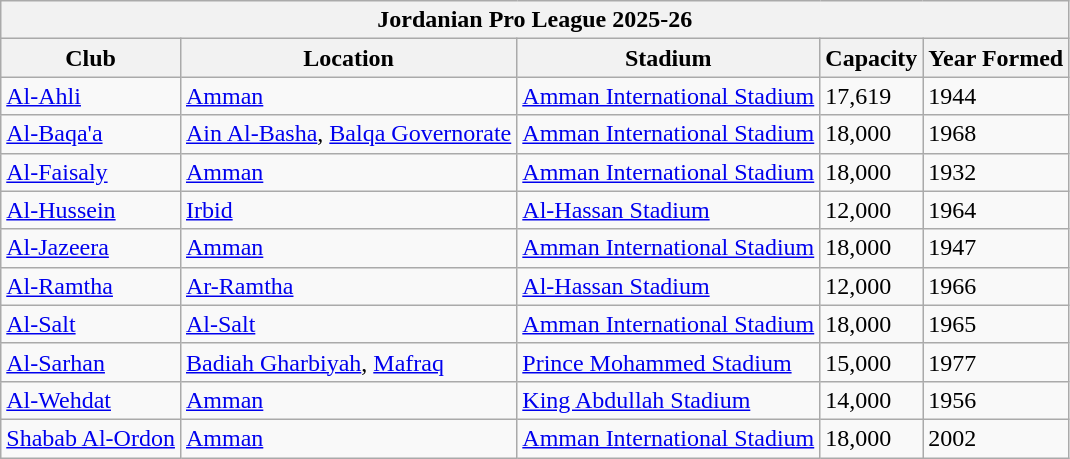<table class="wikitable">
<tr>
<th colspan="5">Jordanian Pro League 2025-26</th>
</tr>
<tr>
<th>Club</th>
<th>Location</th>
<th>Stadium</th>
<th>Capacity</th>
<th>Year Formed</th>
</tr>
<tr style="vertical-align:top;">
<td><a href='#'>Al-Ahli</a></td>
<td><a href='#'>Amman</a></td>
<td><a href='#'>Amman International Stadium</a></td>
<td>17,619</td>
<td>1944</td>
</tr>
<tr style="vertical-align:top;">
<td><a href='#'>Al-Baqa'a</a></td>
<td><a href='#'>Ain Al-Basha</a>, <a href='#'>Balqa Governorate</a></td>
<td><a href='#'>Amman International Stadium</a></td>
<td>18,000</td>
<td>1968</td>
</tr>
<tr style="vertical-align:top;">
<td><a href='#'>Al-Faisaly</a></td>
<td><a href='#'>Amman</a></td>
<td><a href='#'>Amman International Stadium</a></td>
<td>18,000</td>
<td>1932</td>
</tr>
<tr style="vertical-align:top;">
<td><a href='#'>Al-Hussein</a></td>
<td><a href='#'>Irbid</a></td>
<td><a href='#'>Al-Hassan Stadium</a></td>
<td>12,000</td>
<td>1964</td>
</tr>
<tr style="vertical-align:top;">
<td><a href='#'>Al-Jazeera</a></td>
<td><a href='#'>Amman</a></td>
<td><a href='#'>Amman International Stadium</a></td>
<td>18,000</td>
<td>1947</td>
</tr>
<tr style="vertical-align:top;">
<td><a href='#'>Al-Ramtha</a></td>
<td><a href='#'>Ar-Ramtha</a></td>
<td><a href='#'>Al-Hassan Stadium</a></td>
<td>12,000</td>
<td>1966</td>
</tr>
<tr style="vertical-align:top;">
<td><a href='#'>Al-Salt</a></td>
<td><a href='#'>Al-Salt</a></td>
<td><a href='#'>Amman International Stadium</a></td>
<td>18,000</td>
<td>1965</td>
</tr>
<tr style="vertical-align:top;">
<td><a href='#'> Al-Sarhan</a></td>
<td><a href='#'>Badiah Gharbiyah</a>, <a href='#'>Mafraq</a></td>
<td><a href='#'>Prince Mohammed Stadium</a></td>
<td>15,000</td>
<td>1977</td>
</tr>
<tr style="vertical-align:top;">
<td><a href='#'>Al-Wehdat</a></td>
<td><a href='#'>Amman</a></td>
<td><a href='#'>King Abdullah Stadium</a></td>
<td>14,000</td>
<td>1956</td>
</tr>
<tr style="vertical-align:top;">
<td><a href='#'>Shabab Al-Ordon</a></td>
<td><a href='#'>Amman</a></td>
<td><a href='#'>Amman International Stadium</a></td>
<td>18,000</td>
<td>2002</td>
</tr>
</table>
